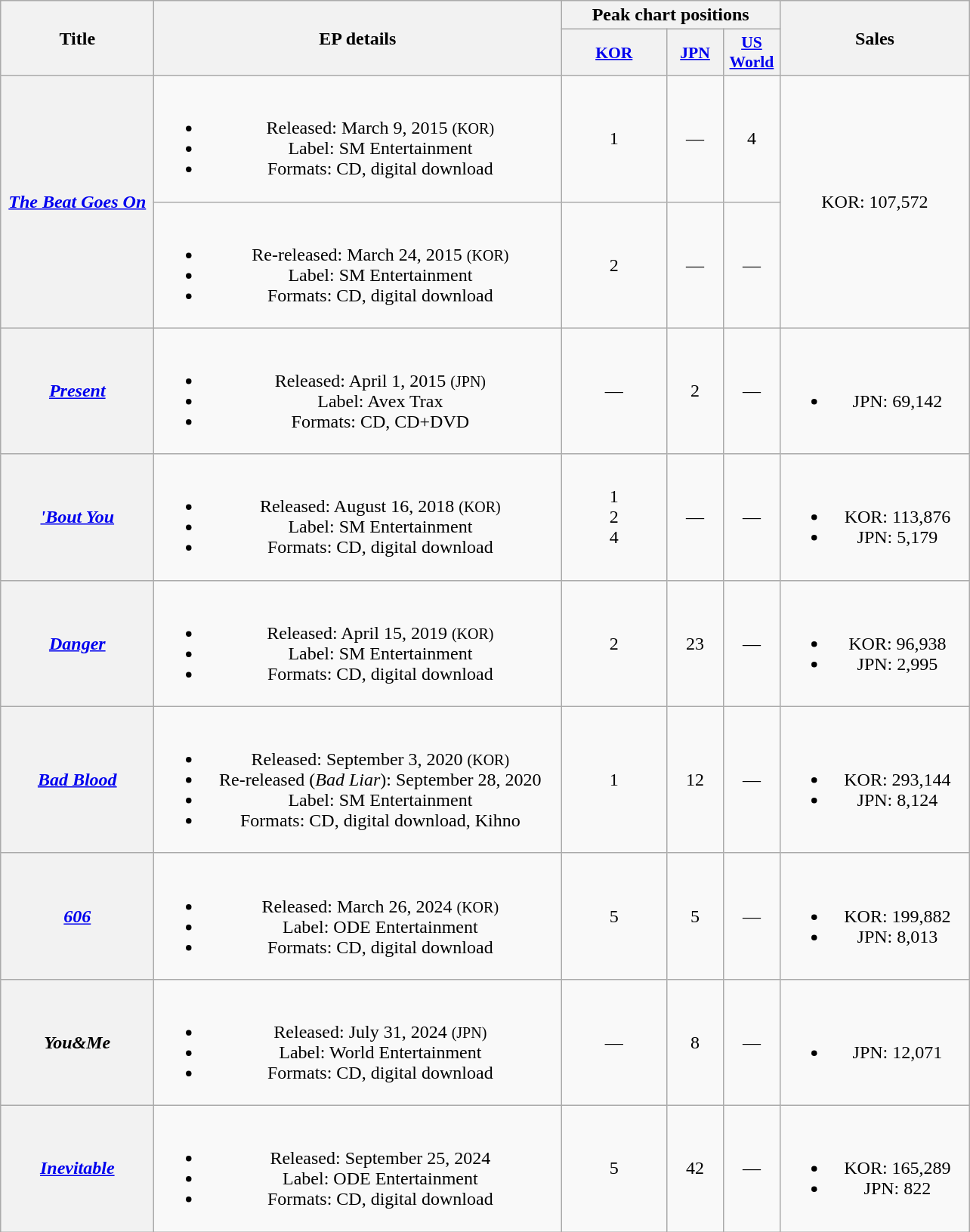<table class="wikitable plainrowheaders" style="text-align:center;">
<tr>
<th scope="col" rowspan="2" style="width:8em;">Title</th>
<th scope="col" rowspan="2" style="width:22em;">EP details</th>
<th scope="col" colspan="3">Peak chart positions</th>
<th scope="col" rowspan="2" style="width:10em;">Sales</th>
</tr>
<tr>
<th style="width:6em;font-size:90%;"><a href='#'>KOR</a><br></th>
<th style="width:3em;font-size:90%;"><a href='#'>JPN</a><br></th>
<th style="width:3em;font-size:90%;"><a href='#'>US<br>World</a></th>
</tr>
<tr>
<th scope="row" rowspan="2"><em><a href='#'>The Beat Goes On</a></em></th>
<td><br><ul><li>Released: March 9, 2015 <small>(KOR)</small></li><li>Label: SM Entertainment</li><li>Formats: CD, digital download</li></ul></td>
<td>1</td>
<td>—</td>
<td>4</td>
<td rowspan="2">KOR: 107,572</td>
</tr>
<tr>
<td><br><ul><li>Re-released: March 24, 2015 <small>(KOR)</small></li><li>Label: SM Entertainment</li><li>Formats: CD, digital download</li></ul></td>
<td>2</td>
<td>—</td>
<td>—</td>
</tr>
<tr>
<th scope="row"><em><a href='#'>Present</a></em></th>
<td><br><ul><li>Released: April 1, 2015 <small>(JPN)</small></li><li>Label: Avex Trax</li><li>Formats: CD, CD+DVD</li></ul></td>
<td>—</td>
<td>2</td>
<td>—</td>
<td><br><ul><li>JPN: 69,142</li></ul></td>
</tr>
<tr>
<th scope="row"><em><a href='#'>'Bout You</a></em></th>
<td><br><ul><li>Released: August 16, 2018 <small>(KOR)</small></li><li>Label: SM Entertainment</li><li>Formats: CD, digital download</li></ul></td>
<td>1 <br>2 <br>4 </td>
<td>—</td>
<td>—</td>
<td><br><ul><li>KOR: 113,876</li><li>JPN: 5,179</li></ul></td>
</tr>
<tr>
<th scope="row"><em><a href='#'>Danger</a></em></th>
<td><br><ul><li>Released: April 15, 2019 <small>(KOR)</small></li><li>Label: SM Entertainment</li><li>Formats: CD, digital download</li></ul></td>
<td>2</td>
<td>23</td>
<td>—</td>
<td><br><ul><li>KOR: 96,938</li><li>JPN: 2,995</li></ul></td>
</tr>
<tr>
<th scope="row"><em><a href='#'>Bad Blood</a></em></th>
<td><br><ul><li>Released: September 3, 2020 <small>(KOR)</small></li><li>Re-released (<em>Bad Liar</em>): September 28, 2020</li><li>Label: SM Entertainment</li><li>Formats: CD, digital download, Kihno</li></ul></td>
<td>1</td>
<td>12</td>
<td>—</td>
<td><br><ul><li>KOR: 293,144</li><li>JPN: 8,124</li></ul></td>
</tr>
<tr>
<th scope="row"><em><a href='#'>606</a></em></th>
<td><br><ul><li>Released: March 26, 2024 <small>(KOR)</small></li><li>Label: ODE Entertainment</li><li>Formats: CD, digital download</li></ul></td>
<td>5</td>
<td>5</td>
<td>—</td>
<td><br><ul><li>KOR: 199,882</li><li>JPN: 8,013 </li></ul></td>
</tr>
<tr>
<th scope="row"><em>You&Me</em></th>
<td><br><ul><li>Released: July 31, 2024 <small>(JPN)</small></li><li>Label: World Entertainment</li><li>Formats: CD, digital download</li></ul></td>
<td>—</td>
<td>8</td>
<td>—</td>
<td><br><ul><li>JPN: 12,071</li></ul></td>
</tr>
<tr>
<th scope="row"><em><a href='#'>Inevitable</a></em></th>
<td><br><ul><li>Released: September 25, 2024</li><li>Label: ODE Entertainment</li><li>Formats: CD, digital download</li></ul></td>
<td>5</td>
<td>42</td>
<td>—</td>
<td><br><ul><li>KOR: 165,289</li><li>JPN: 822</li></ul></td>
</tr>
</table>
